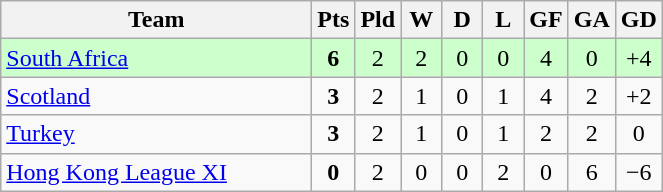<table class="wikitable" style="text-align: center;">
<tr>
<th width="200">Team</th>
<th width="20" abbr="Points">Pts</th>
<th width="20" abbr="Played">Pld</th>
<th width="20" abbr="Won">W</th>
<th width="20" abbr="Drawn">D</th>
<th width="20" abbr="Lost">L</th>
<th width="20" abbr="Goals for">GF</th>
<th width="20" abbr="Goals against">GA</th>
<th width="20" abbr="Goal difference">GD</th>
</tr>
<tr style="background: #ccffcc;">
<td style="text-align:left;"> <a href='#'>South Africa</a></td>
<td><strong>6</strong></td>
<td>2</td>
<td>2</td>
<td>0</td>
<td>0</td>
<td>4</td>
<td>0</td>
<td>+4</td>
</tr>
<tr>
<td style="text-align:left;"> <a href='#'>Scotland</a></td>
<td><strong>3</strong></td>
<td>2</td>
<td>1</td>
<td>0</td>
<td>1</td>
<td>4</td>
<td>2</td>
<td>+2</td>
</tr>
<tr>
<td style="text-align:left;"> <a href='#'>Turkey</a></td>
<td><strong>3</strong></td>
<td>2</td>
<td>1</td>
<td>0</td>
<td>1</td>
<td>2</td>
<td>2</td>
<td>0</td>
</tr>
<tr>
<td style="text-align:left;"> <a href='#'>Hong Kong League XI</a></td>
<td><strong>0</strong></td>
<td>2</td>
<td>0</td>
<td>0</td>
<td>2</td>
<td>0</td>
<td>6</td>
<td>−6</td>
</tr>
</table>
